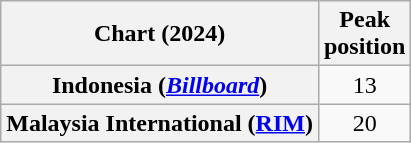<table class="wikitable plainrowheaders" style="text-align:center">
<tr>
<th scope="col">Chart (2024)</th>
<th scope="col">Peak<br>position</th>
</tr>
<tr>
<th scope="row">Indonesia (<em><a href='#'>Billboard</a></em>)</th>
<td>13</td>
</tr>
<tr>
<th scope="row">Malaysia International (<a href='#'>RIM</a>)</th>
<td>20</td>
</tr>
</table>
